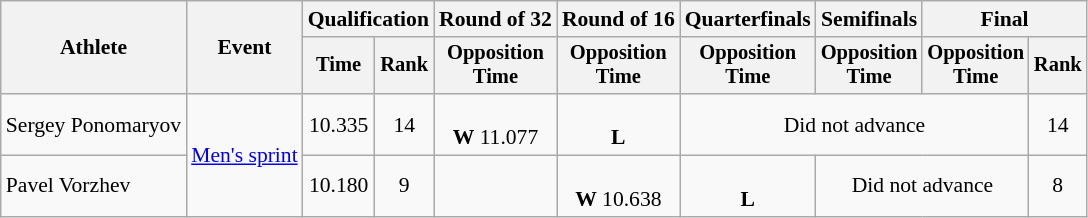<table class=wikitable style=font-size:90%;text-align:center>
<tr>
<th rowspan=2>Athlete</th>
<th rowspan=2>Event</th>
<th colspan=2>Qualification</th>
<th>Round of 32</th>
<th>Round of 16</th>
<th>Quarterfinals</th>
<th>Semifinals</th>
<th colspan=2>Final</th>
</tr>
<tr style="font-size:95%">
<th>Time</th>
<th>Rank</th>
<th>Opposition<br>Time</th>
<th>Opposition<br>Time</th>
<th>Opposition<br>Time</th>
<th>Opposition<br>Time</th>
<th>Opposition<br>Time</th>
<th>Rank</th>
</tr>
<tr>
<td align=left>Sergey Ponomaryov</td>
<td align=left rowspan=2><a href='#'>Men's sprint</a></td>
<td>10.335</td>
<td>14</td>
<td><br><strong>W</strong> 11.077</td>
<td><br><strong>L</strong></td>
<td colspan=3>Did not advance</td>
<td>14</td>
</tr>
<tr>
<td align=left>Pavel Vorzhev</td>
<td>10.180</td>
<td>9</td>
<td></td>
<td><br><strong>W</strong> 10.638</td>
<td><br><strong>L</strong></td>
<td colspan=2>Did not advance</td>
<td>8</td>
</tr>
</table>
